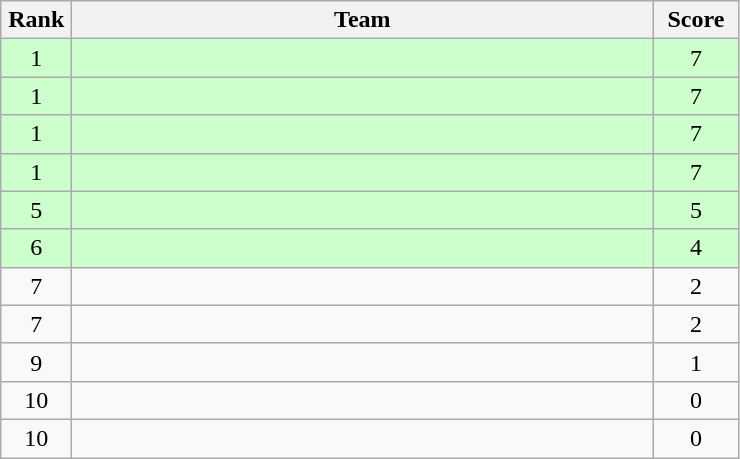<table class="wikitable" style="text-align:center">
<tr>
<th width=40>Rank</th>
<th width=380>Team</th>
<th width=50>Score</th>
</tr>
<tr bgcolor="ccffcc">
<td>1</td>
<td align=left></td>
<td>7</td>
</tr>
<tr bgcolor="ccffcc">
<td>1</td>
<td align=left></td>
<td>7</td>
</tr>
<tr bgcolor="ccffcc">
<td>1</td>
<td align=left></td>
<td>7</td>
</tr>
<tr bgcolor="ccffcc">
<td>1</td>
<td align=left></td>
<td>7</td>
</tr>
<tr bgcolor="ccffcc">
<td>5</td>
<td align=left></td>
<td>5</td>
</tr>
<tr bgcolor="ccffcc">
<td>6</td>
<td align=left></td>
<td>4</td>
</tr>
<tr>
<td>7</td>
<td align=left></td>
<td>2</td>
</tr>
<tr>
<td>7</td>
<td align=left></td>
<td>2</td>
</tr>
<tr>
<td>9</td>
<td align=left></td>
<td>1</td>
</tr>
<tr>
<td>10</td>
<td align=left></td>
<td>0</td>
</tr>
<tr>
<td>10</td>
<td align=left></td>
<td>0</td>
</tr>
</table>
